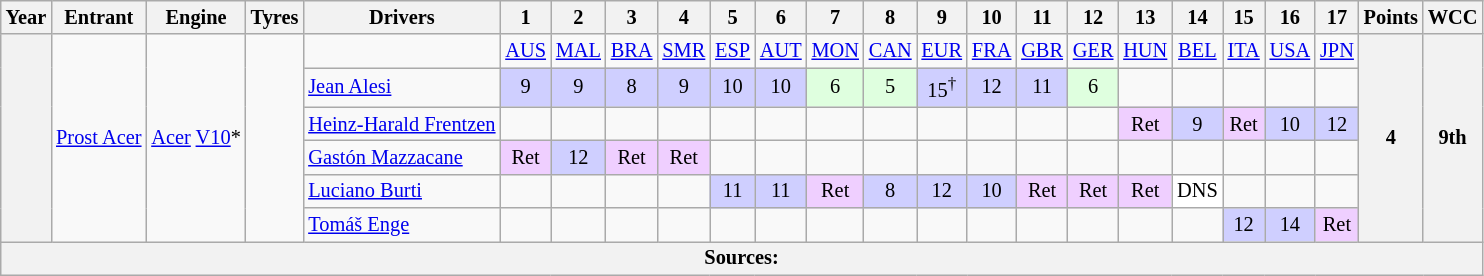<table class="wikitable" style="text-align:center; font-size:85%">
<tr>
<th>Year</th>
<th>Entrant</th>
<th>Engine</th>
<th>Tyres</th>
<th>Drivers</th>
<th>1</th>
<th>2</th>
<th>3</th>
<th>4</th>
<th>5</th>
<th>6</th>
<th>7</th>
<th>8</th>
<th>9</th>
<th>10</th>
<th>11</th>
<th>12</th>
<th>13</th>
<th>14</th>
<th>15</th>
<th>16</th>
<th>17</th>
<th>Points</th>
<th>WCC</th>
</tr>
<tr>
<th rowspan="6"></th>
<td rowspan="6"><a href='#'>Prost Acer</a></td>
<td rowspan="6"><a href='#'>Acer</a> <a href='#'>V10</a>*</td>
<td rowspan="6"></td>
<td></td>
<td><a href='#'>AUS</a></td>
<td><a href='#'>MAL</a></td>
<td><a href='#'>BRA</a></td>
<td><a href='#'>SMR</a></td>
<td><a href='#'>ESP</a></td>
<td><a href='#'>AUT</a></td>
<td><a href='#'>MON</a></td>
<td><a href='#'>CAN</a></td>
<td><a href='#'>EUR</a></td>
<td><a href='#'>FRA</a></td>
<td><a href='#'>GBR</a></td>
<td><a href='#'>GER</a></td>
<td><a href='#'>HUN</a></td>
<td><a href='#'>BEL</a></td>
<td><a href='#'>ITA</a></td>
<td><a href='#'>USA</a></td>
<td><a href='#'>JPN</a></td>
<th rowspan="6">4</th>
<th rowspan="6">9th</th>
</tr>
<tr>
<td align="left"> <a href='#'>Jean Alesi</a></td>
<td style="background:#CFCFFF;">9</td>
<td style="background:#CFCFFF;">9</td>
<td style="background:#CFCFFF;">8</td>
<td style="background:#CFCFFF;">9</td>
<td style="background:#CFCFFF;">10</td>
<td style="background:#CFCFFF;">10</td>
<td style="background:#DFFFDF;">6</td>
<td style="background:#DFFFDF;">5</td>
<td style="background:#CFCFFF;">15<sup>†</sup></td>
<td style="background:#CFCFFF;">12</td>
<td style="background:#CFCFFF;">11</td>
<td style="background:#DFFFDF;">6</td>
<td></td>
<td></td>
<td></td>
<td></td>
<td></td>
</tr>
<tr>
<td align="left"> <a href='#'>Heinz-Harald Frentzen</a></td>
<td></td>
<td></td>
<td></td>
<td></td>
<td></td>
<td></td>
<td></td>
<td></td>
<td></td>
<td></td>
<td></td>
<td></td>
<td style="background:#EFCFFF;">Ret</td>
<td style="background:#CFCFFF;">9</td>
<td style="background:#EFCFFF;">Ret</td>
<td style="background:#CFCFFF;">10</td>
<td style="background:#CFCFFF;">12</td>
</tr>
<tr>
<td align="left"> <a href='#'>Gastón Mazzacane</a></td>
<td style="background:#EFCFFF;">Ret</td>
<td style="background:#CFCFFF;">12</td>
<td style="background:#EFCFFF;">Ret</td>
<td style="background:#EFCFFF;">Ret</td>
<td></td>
<td></td>
<td></td>
<td></td>
<td></td>
<td></td>
<td></td>
<td></td>
<td></td>
<td></td>
<td></td>
<td></td>
<td></td>
</tr>
<tr>
<td align="left"> <a href='#'>Luciano Burti</a></td>
<td></td>
<td></td>
<td></td>
<td></td>
<td style="background:#CFCFFF;">11</td>
<td style="background:#CFCFFF;">11</td>
<td style="background:#EFCFFF;">Ret</td>
<td style="background:#CFCFFF;">8</td>
<td style="background:#CFCFFF;">12</td>
<td style="background:#CFCFFF;">10</td>
<td style="background:#EFCFFF;">Ret</td>
<td style="background:#EFCFFF;">Ret</td>
<td style="background:#EFCFFF;">Ret</td>
<td style="background:#FFFFFF;">DNS</td>
<td></td>
<td></td>
<td></td>
</tr>
<tr>
<td align="left"> <a href='#'>Tomáš Enge</a></td>
<td></td>
<td></td>
<td></td>
<td></td>
<td></td>
<td></td>
<td></td>
<td></td>
<td></td>
<td></td>
<td></td>
<td></td>
<td></td>
<td></td>
<td style="background:#CFCFFF;">12</td>
<td style="background:#CFCFFF;">14</td>
<td style="background:#EFCFFF;">Ret</td>
</tr>
<tr>
<th colspan="24">Sources:</th>
</tr>
</table>
